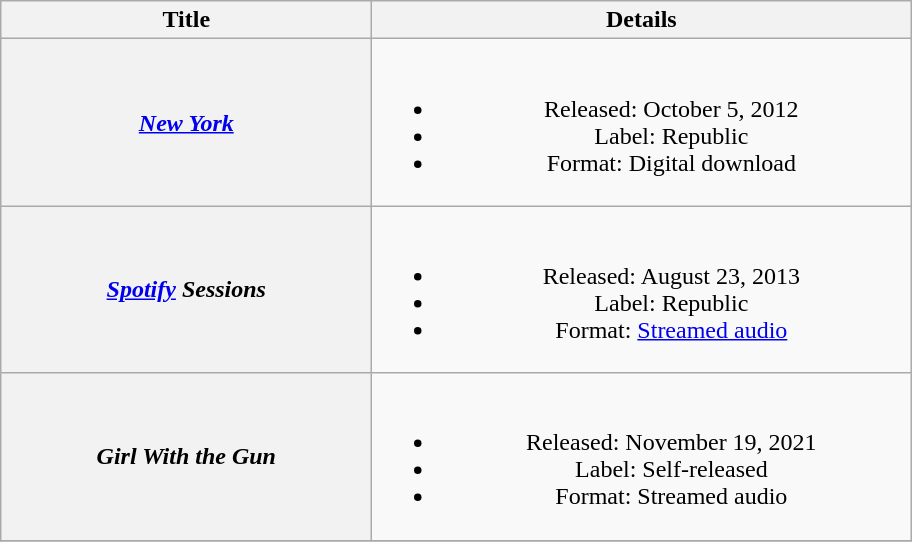<table class="wikitable plainrowheaders" style="text-align:center;">
<tr>
<th scope="col" style="width:15em;">Title</th>
<th scope="col" style="width:22em;">Details</th>
</tr>
<tr>
<th scope="row"><em><a href='#'>New York</a></em></th>
<td><br><ul><li>Released: October 5, 2012</li><li>Label: Republic</li><li>Format: Digital download</li></ul></td>
</tr>
<tr>
<th scope="row"><em><a href='#'>Spotify</a> Sessions</em></th>
<td><br><ul><li>Released: August 23, 2013</li><li>Label: Republic</li><li>Format: <a href='#'>Streamed audio</a></li></ul></td>
</tr>
<tr>
<th scope="row"><em>Girl With the Gun</em></th>
<td><br><ul><li>Released: November 19, 2021</li><li>Label: Self-released</li><li>Format: Streamed audio</li></ul></td>
</tr>
<tr>
</tr>
</table>
